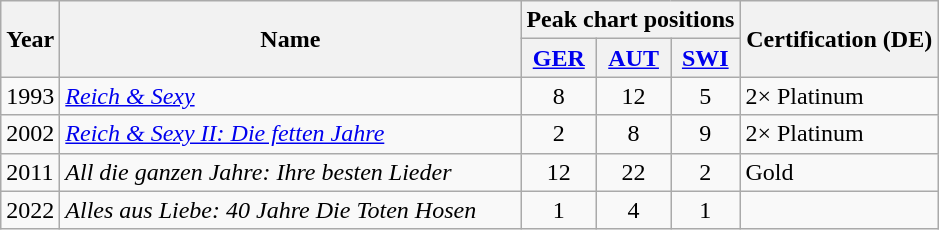<table class="wikitable">
<tr>
<th scope="col" rowspan="2" style="width:30px;">Year</th>
<th scope="col" rowspan="2" style="width:300px;">Name</th>
<th scope="col" colspan="3">Peak chart positions</th>
<th scope="col" rowspan="2" style="width:125px;">Certification (DE)</th>
</tr>
<tr>
<th scope="col"><a href='#'>GER</a><br></th>
<th scope="col"><a href='#'>AUT</a><br></th>
<th scope="col"><a href='#'>SWI</a><br></th>
</tr>
<tr>
<td>1993</td>
<td><em><a href='#'>Reich & Sexy</a></em></td>
<td style="text-align:center;">8</td>
<td style="text-align:center;">12</td>
<td style="text-align:center;">5</td>
<td>2× Platinum</td>
</tr>
<tr>
<td>2002</td>
<td><em><a href='#'>Reich & Sexy II: Die fetten Jahre</a></em></td>
<td style="text-align:center;">2</td>
<td style="text-align:center;">8</td>
<td style="text-align:center;">9</td>
<td>2× Platinum</td>
</tr>
<tr>
<td>2011</td>
<td><em>All die ganzen Jahre: Ihre besten Lieder</em></td>
<td style="text-align:center;">12</td>
<td style="text-align:center;">22</td>
<td style="text-align:center;">2</td>
<td>Gold</td>
</tr>
<tr>
<td>2022</td>
<td><em>Alles aus Liebe: 40 Jahre Die Toten Hosen</em></td>
<td style="text-align:center;">1</td>
<td style="text-align:center;">4</td>
<td style="text-align:center;">1</td>
<td></td>
</tr>
</table>
